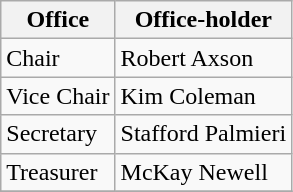<table class=wikitable>
<tr>
<th>Office</th>
<th>Office-holder</th>
</tr>
<tr>
<td>Chair</td>
<td>Robert Axson</td>
</tr>
<tr>
<td>Vice Chair</td>
<td>Kim Coleman</td>
</tr>
<tr>
<td>Secretary</td>
<td>Stafford Palmieri</td>
</tr>
<tr>
<td>Treasurer</td>
<td>McKay Newell</td>
</tr>
<tr>
</tr>
</table>
